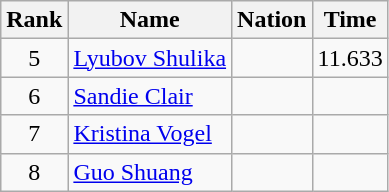<table class="wikitable sortable" style="text-align:center">
<tr>
<th>Rank</th>
<th>Name</th>
<th>Nation</th>
<th>Time</th>
</tr>
<tr>
<td>5</td>
<td align=left><a href='#'>Lyubov Shulika</a></td>
<td align=left></td>
<td>11.633</td>
</tr>
<tr>
<td>6</td>
<td align=left><a href='#'>Sandie Clair</a></td>
<td align=left></td>
<td></td>
</tr>
<tr>
<td>7</td>
<td align=left><a href='#'>Kristina Vogel</a></td>
<td align=left></td>
<td></td>
</tr>
<tr>
<td>8</td>
<td align=left><a href='#'>Guo Shuang</a></td>
<td align=left></td>
<td></td>
</tr>
</table>
